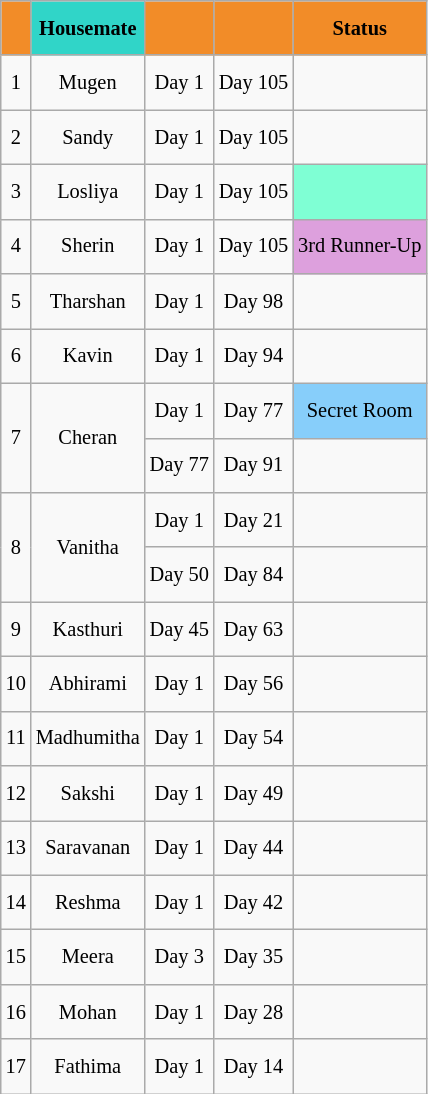<table class="wikitable sortable" style=" text-align:center; font-size:85%;  line-height:30px; width:auto;">
<tr>
<th scope="col" style ="background:#F28C28;"style="background:#30d5c8 ;color:black"></th>
<th scope="col" style="background:#30d5c8 ;color:black">Housemate</th>
<th scope="col" style ="background:#F28C28;"style="background:#30d5c8 ;color:black"></th>
<th scope="col" style ="background:#F28C28;"style="background:#30d5c8 ;color:black"></th>
<th scope="col" style ="background:#F28C28;"style="background:#30d5c8 ;color:black">Status</th>
</tr>
<tr>
<td>1</td>
<td>Mugen</td>
<td>Day 1</td>
<td>Day 105</td>
<td></td>
</tr>
<tr>
<td>2</td>
<td>Sandy</td>
<td>Day 1</td>
<td>Day 105</td>
<td></td>
</tr>
<tr>
<td>3</td>
<td>Losliya</td>
<td>Day 1</td>
<td>Day 105</td>
<td style="background:#7FFFD4;"></td>
</tr>
<tr>
<td>4</td>
<td>Sherin</td>
<td>Day 1</td>
<td>Day 105</td>
<td style="background:#DDA0DD;">3rd Runner-Up</td>
</tr>
<tr>
<td>5</td>
<td>Tharshan</td>
<td>Day 1</td>
<td>Day 98</td>
<td></td>
</tr>
<tr>
<td>6</td>
<td>Kavin</td>
<td>Day 1</td>
<td>Day 94</td>
<td></td>
</tr>
<tr>
<td rowspan="2">7</td>
<td rowspan="2">Cheran</td>
<td>Day 1</td>
<td>Day 77</td>
<td style="background:#87CEFA;">Secret Room</td>
</tr>
<tr>
<td>Day 77</td>
<td>Day 91</td>
<td></td>
</tr>
<tr>
<td rowspan="2">8</td>
<td rowspan="2">Vanitha</td>
<td>Day 1</td>
<td>Day 21</td>
<td></td>
</tr>
<tr>
<td>Day 50</td>
<td>Day 84</td>
<td></td>
</tr>
<tr>
<td>9</td>
<td>Kasthuri</td>
<td>Day 45</td>
<td>Day 63</td>
<td></td>
</tr>
<tr>
<td>10</td>
<td>Abhirami</td>
<td>Day 1</td>
<td>Day 56</td>
<td></td>
</tr>
<tr>
<td>11</td>
<td>Madhumitha</td>
<td>Day 1</td>
<td>Day 54</td>
<td></td>
</tr>
<tr>
<td>12</td>
<td>Sakshi</td>
<td>Day 1</td>
<td>Day 49</td>
<td></td>
</tr>
<tr>
<td>13</td>
<td>Saravanan</td>
<td>Day 1</td>
<td>Day 44</td>
<td></td>
</tr>
<tr>
<td>14</td>
<td>Reshma</td>
<td>Day 1</td>
<td>Day 42</td>
<td></td>
</tr>
<tr>
<td>15</td>
<td>Meera</td>
<td>Day 3</td>
<td>Day 35</td>
<td></td>
</tr>
<tr>
<td>16</td>
<td>Mohan</td>
<td>Day 1</td>
<td>Day 28</td>
<td></td>
</tr>
<tr>
<td>17</td>
<td>Fathima</td>
<td>Day 1</td>
<td>Day 14</td>
<td></td>
</tr>
</table>
